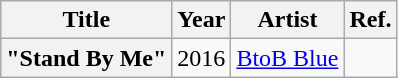<table class="wikitable plainrowheaders" style="text-align:center">
<tr>
<th scope="col">Title</th>
<th scope="col">Year</th>
<th scope="col">Artist</th>
<th scope="col">Ref.</th>
</tr>
<tr>
<th scope="row">"Stand By Me"</th>
<td>2016</td>
<td><a href='#'>BtoB Blue</a></td>
<td></td>
</tr>
</table>
